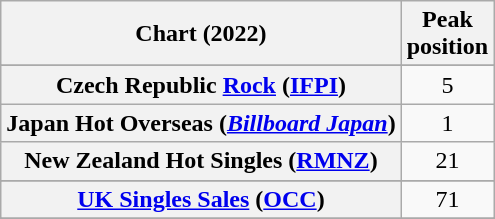<table class="wikitable sortable plainrowheaders" style="text-align:center">
<tr>
<th scope="col">Chart (2022)</th>
<th scope="col">Peak<br>position</th>
</tr>
<tr>
</tr>
<tr>
<th scope="row">Czech Republic <a href='#'>Rock</a> (<a href='#'>IFPI</a>)</th>
<td style="text-align:center">5</td>
</tr>
<tr>
<th scope="row">Japan Hot Overseas (<em><a href='#'>Billboard Japan</a></em>)</th>
<td>1</td>
</tr>
<tr>
<th scope="row">New Zealand Hot Singles (<a href='#'>RMNZ</a>)</th>
<td>21</td>
</tr>
<tr>
</tr>
<tr>
<th scope="row"><a href='#'>UK Singles Sales</a> (<a href='#'>OCC</a>)</th>
<td>71</td>
</tr>
<tr>
</tr>
<tr>
</tr>
<tr>
</tr>
</table>
